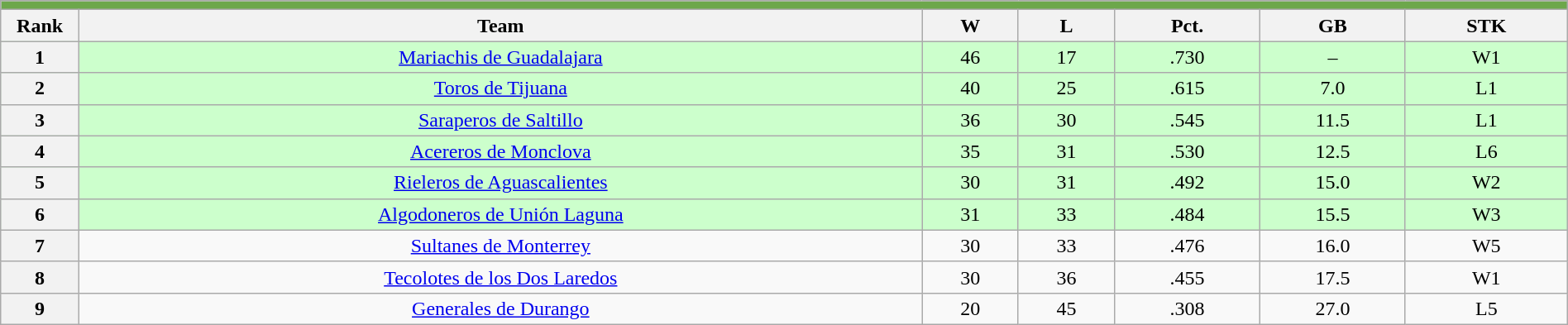<table class="wikitable plainrowheaders" width="100%" style="text-align:center;">
<tr>
<th style="background:#6DA74B;" colspan="7"></th>
</tr>
<tr>
<th scope="col" width="5%">Rank</th>
<th>Team</th>
<th>W</th>
<th>L</th>
<th>Pct.</th>
<th>GB</th>
<th>STK</th>
</tr>
<tr style="background-color:#ccffcc;">
<th>1</th>
<td><a href='#'>Mariachis de Guadalajara</a></td>
<td>46</td>
<td>17</td>
<td>.730</td>
<td>–</td>
<td>W1</td>
</tr>
<tr style="background-color:#ccffcc;">
<th>2</th>
<td><a href='#'>Toros de Tijuana</a></td>
<td>40</td>
<td>25</td>
<td>.615</td>
<td>7.0</td>
<td>L1</td>
</tr>
<tr style="background-color:#ccffcc;">
<th>3</th>
<td><a href='#'>Saraperos de Saltillo</a></td>
<td>36</td>
<td>30</td>
<td>.545</td>
<td>11.5</td>
<td>L1</td>
</tr>
<tr style="background-color:#ccffcc;">
<th>4</th>
<td><a href='#'>Acereros de Monclova</a></td>
<td>35</td>
<td>31</td>
<td>.530</td>
<td>12.5</td>
<td>L6</td>
</tr>
<tr style="background-color:#ccffcc;">
<th>5</th>
<td><a href='#'>Rieleros de Aguascalientes</a></td>
<td>30</td>
<td>31</td>
<td>.492</td>
<td>15.0</td>
<td>W2</td>
</tr>
<tr style="background-color:#ccffcc;">
<th>6</th>
<td><a href='#'>Algodoneros de Unión Laguna</a></td>
<td>31</td>
<td>33</td>
<td>.484</td>
<td>15.5</td>
<td>W3</td>
</tr>
<tr>
<th>7</th>
<td><a href='#'>Sultanes de Monterrey</a></td>
<td>30</td>
<td>33</td>
<td>.476</td>
<td>16.0</td>
<td>W5</td>
</tr>
<tr>
<th>8</th>
<td><a href='#'>Tecolotes de los Dos Laredos</a></td>
<td>30</td>
<td>36</td>
<td>.455</td>
<td>17.5</td>
<td>W1</td>
</tr>
<tr>
<th>9</th>
<td><a href='#'>Generales de Durango</a></td>
<td>20</td>
<td>45</td>
<td>.308</td>
<td>27.0</td>
<td>L5</td>
</tr>
</table>
